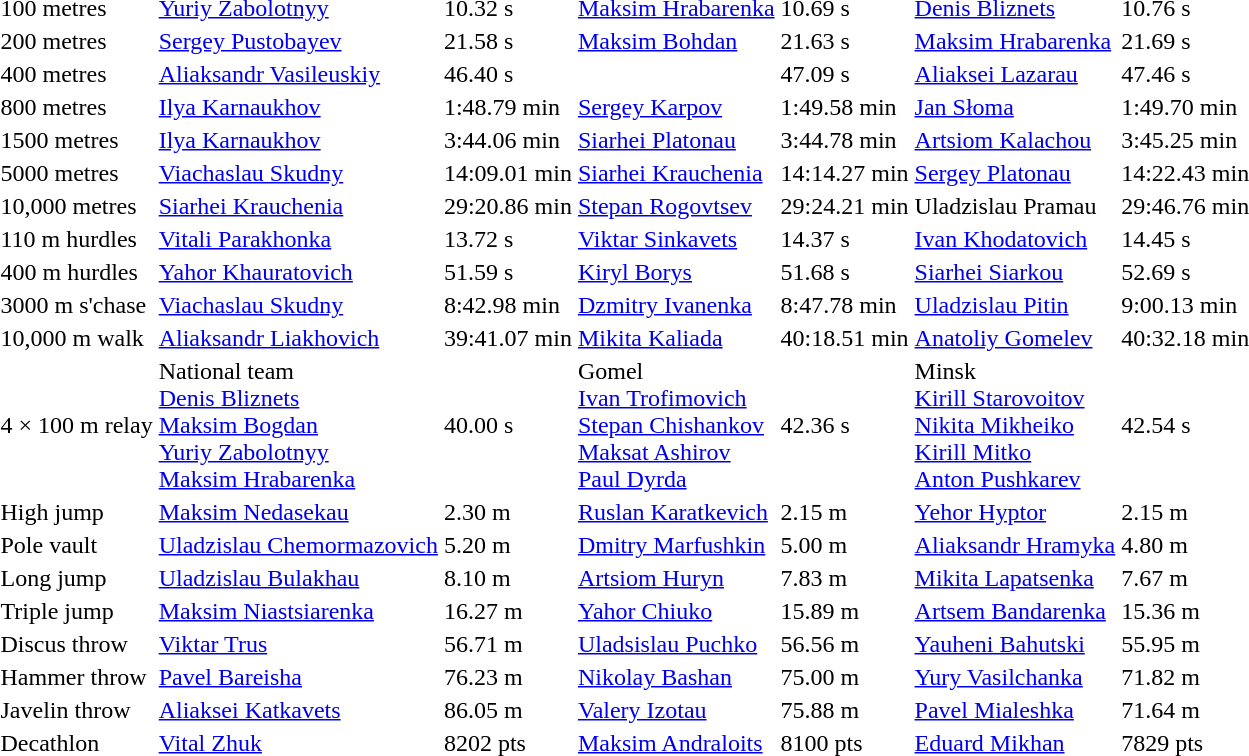<table>
<tr>
<td>100 metres</td>
<td><a href='#'>Yuriy Zabolotnyy</a></td>
<td>10.32 s</td>
<td><a href='#'>Maksim Hrabarenka</a></td>
<td>10.69 s</td>
<td><a href='#'>Denis Bliznets</a></td>
<td>10.76 s</td>
</tr>
<tr>
<td>200 metres</td>
<td><a href='#'>Sergey Pustobayev</a></td>
<td>21.58 s</td>
<td><a href='#'>Maksim Bohdan</a></td>
<td>21.63 s</td>
<td><a href='#'>Maksim Hrabarenka</a></td>
<td>21.69 s</td>
</tr>
<tr>
<td>400 metres</td>
<td><a href='#'>Aliaksandr Vasileuskiy</a></td>
<td>46.40 s</td>
<td></td>
<td>47.09 s</td>
<td><a href='#'>Aliaksei Lazarau</a></td>
<td>47.46 s</td>
</tr>
<tr>
<td>800 metres</td>
<td><a href='#'>Ilya Karnaukhov</a></td>
<td>1:48.79 min</td>
<td><a href='#'>Sergey Karpov</a></td>
<td>1:49.58 min</td>
<td><a href='#'>Jan Słoma</a></td>
<td>1:49.70 min</td>
</tr>
<tr>
<td>1500 metres</td>
<td><a href='#'>Ilya Karnaukhov</a></td>
<td>3:44.06 min</td>
<td><a href='#'>Siarhei Platonau</a></td>
<td>3:44.78 min</td>
<td><a href='#'>Artsiom Kalachou</a></td>
<td>3:45.25 min</td>
</tr>
<tr>
<td>5000 metres</td>
<td><a href='#'>Viachaslau Skudny</a></td>
<td>14:09.01 min</td>
<td><a href='#'>Siarhei Krauchenia</a></td>
<td>14:14.27 min</td>
<td><a href='#'>Sergey Platonau</a></td>
<td>14:22.43 min</td>
</tr>
<tr>
<td>10,000 metres</td>
<td><a href='#'>Siarhei Krauchenia</a></td>
<td>29:20.86 min</td>
<td><a href='#'>Stepan Rogovtsev</a></td>
<td>29:24.21 min</td>
<td>Uladzislau Pramau</td>
<td>29:46.76 min</td>
</tr>
<tr>
<td>110 m hurdles</td>
<td><a href='#'>Vitali Parakhonka</a></td>
<td>13.72 s</td>
<td><a href='#'>Viktar Sinkavets</a></td>
<td>14.37 s</td>
<td><a href='#'>Ivan Khodatovich</a></td>
<td>14.45 s</td>
</tr>
<tr>
<td>400 m hurdles</td>
<td><a href='#'>Yahor Khauratovich</a></td>
<td>51.59 s</td>
<td><a href='#'>Kiryl Borys</a></td>
<td>51.68 s</td>
<td><a href='#'>Siarhei Siarkou</a></td>
<td>52.69 s</td>
</tr>
<tr>
<td>3000 m s'chase</td>
<td><a href='#'>Viachaslau Skudny</a></td>
<td>8:42.98 min</td>
<td><a href='#'>Dzmitry Ivanenka</a></td>
<td>8:47.78 min</td>
<td><a href='#'>Uladzislau Pitin</a></td>
<td>9:00.13 min</td>
</tr>
<tr>
<td>10,000 m walk</td>
<td><a href='#'>Aliaksandr Liakhovich</a></td>
<td>39:41.07 min</td>
<td><a href='#'>Mikita Kaliada</a></td>
<td>40:18.51 min</td>
<td><a href='#'>Anatoliy Gomelev</a></td>
<td>40:32.18 min</td>
</tr>
<tr>
<td>4 × 100 m relay</td>
<td>National team<br><a href='#'>Denis Bliznets</a><br><a href='#'>Maksim Bogdan</a><br><a href='#'>Yuriy Zabolotnyy</a><br><a href='#'>Maksim Hrabarenka</a></td>
<td>40.00 s</td>
<td>Gomel<br><a href='#'>Ivan Trofimovich</a><br><a href='#'>Stepan Chishankov</a><br><a href='#'>Maksat Ashirov</a><br><a href='#'>Paul Dyrda</a></td>
<td>42.36 s</td>
<td>Minsk<br><a href='#'>Kirill Starovoitov</a><br><a href='#'>Nikita Mikheiko</a><br><a href='#'>Kirill Mitko</a><br><a href='#'>Anton Pushkarev</a></td>
<td>42.54 s</td>
</tr>
<tr>
<td>High jump</td>
<td><a href='#'>Maksim Nedasekau</a></td>
<td>2.30 m</td>
<td><a href='#'>Ruslan Karatkevich</a></td>
<td>2.15 m</td>
<td><a href='#'>Yehor Hyptor</a></td>
<td>2.15 m</td>
</tr>
<tr>
<td>Pole vault</td>
<td><a href='#'>Uladzislau Chemormazovich</a></td>
<td>5.20 m</td>
<td><a href='#'>Dmitry Marfushkin</a></td>
<td>5.00 m</td>
<td><a href='#'>Aliaksandr Hramyka</a></td>
<td>4.80 m</td>
</tr>
<tr>
<td>Long jump</td>
<td><a href='#'>Uladzislau Bulakhau</a></td>
<td>8.10 m</td>
<td><a href='#'>Artsiom Huryn</a></td>
<td>7.83 m</td>
<td><a href='#'>Mikita Lapatsenka</a></td>
<td>7.67 m</td>
</tr>
<tr>
<td>Triple jump</td>
<td><a href='#'>Maksim Niastsiarenka</a></td>
<td>16.27 m</td>
<td><a href='#'>Yahor Chiuko</a></td>
<td>15.89 m</td>
<td><a href='#'>Artsem Bandarenka</a></td>
<td>15.36 m</td>
</tr>
<tr>
<td>Discus throw</td>
<td><a href='#'>Viktar Trus</a></td>
<td>56.71 m</td>
<td><a href='#'>Uladsislau Puchko</a></td>
<td>56.56 m</td>
<td><a href='#'>Yauheni Bahutski</a></td>
<td>55.95 m</td>
</tr>
<tr>
<td>Hammer throw</td>
<td><a href='#'>Pavel Bareisha</a></td>
<td>76.23 m</td>
<td><a href='#'>Nikolay Bashan</a></td>
<td>75.00 m</td>
<td><a href='#'>Yury Vasilchanka</a></td>
<td>71.82 m</td>
</tr>
<tr>
<td>Javelin throw</td>
<td><a href='#'>Aliaksei Katkavets</a></td>
<td>86.05 m</td>
<td><a href='#'>Valery Izotau</a></td>
<td>75.88 m</td>
<td><a href='#'>Pavel Mialeshka</a></td>
<td>71.64 m</td>
</tr>
<tr>
<td>Decathlon</td>
<td><a href='#'>Vital Zhuk</a></td>
<td>8202 pts</td>
<td><a href='#'>Maksim Andraloits</a></td>
<td>8100 pts</td>
<td><a href='#'>Eduard Mikhan</a></td>
<td>7829 pts</td>
</tr>
</table>
